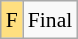<table class="wikitable" style="margin:0.5em auto; font-size:90%; line-height:1.25em;">
<tr>
<td style="background-color:#FFDF80;">F</td>
<td>Final</td>
</tr>
</table>
